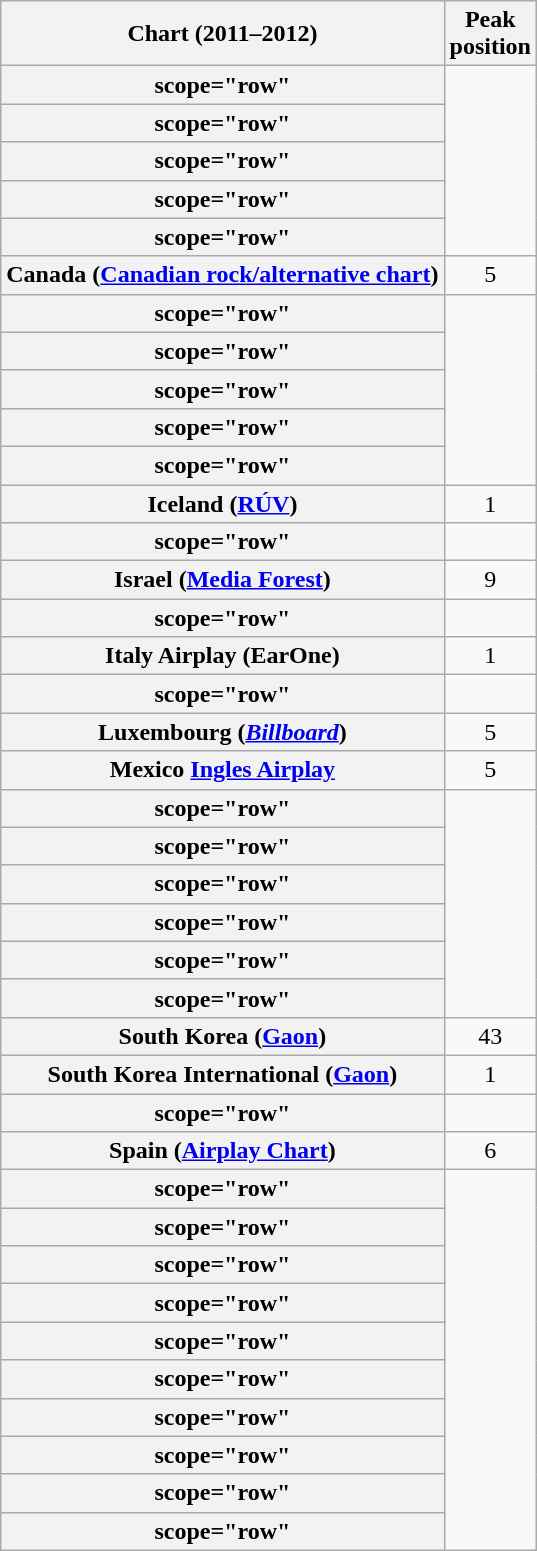<table class="wikitable sortable plainrowheaders" style="text-align:center">
<tr>
<th>Chart (2011–2012)</th>
<th>Peak<br>position</th>
</tr>
<tr>
<th>scope="row"</th>
</tr>
<tr>
<th>scope="row"</th>
</tr>
<tr>
<th>scope="row"</th>
</tr>
<tr>
<th>scope="row"</th>
</tr>
<tr>
<th>scope="row"</th>
</tr>
<tr>
<th scope="row">Canada (<a href='#'>Canadian rock/alternative chart</a>)</th>
<td>5</td>
</tr>
<tr>
<th>scope="row"</th>
</tr>
<tr>
<th>scope="row"</th>
</tr>
<tr>
<th>scope="row"</th>
</tr>
<tr>
<th>scope="row"</th>
</tr>
<tr>
<th>scope="row"</th>
</tr>
<tr>
<th scope="row">Iceland (<a href='#'>RÚV</a>)</th>
<td>1</td>
</tr>
<tr>
<th>scope="row"</th>
</tr>
<tr>
<th scope="row">Israel (<a href='#'>Media Forest</a>)</th>
<td>9</td>
</tr>
<tr>
<th>scope="row"</th>
</tr>
<tr>
<th scope="row">Italy Airplay (EarOne)</th>
<td>1</td>
</tr>
<tr>
<th>scope="row"</th>
</tr>
<tr>
<th scope="row">Luxembourg (<em><a href='#'>Billboard</a></em>)</th>
<td>5</td>
</tr>
<tr>
<th scope="row">Mexico <a href='#'>Ingles Airplay</a></th>
<td>5</td>
</tr>
<tr>
<th>scope="row"</th>
</tr>
<tr>
<th>scope="row"</th>
</tr>
<tr>
<th>scope="row"</th>
</tr>
<tr>
<th>scope="row"</th>
</tr>
<tr>
<th>scope="row"</th>
</tr>
<tr>
<th>scope="row"</th>
</tr>
<tr>
<th scope="row">South Korea (<a href='#'>Gaon</a>)</th>
<td>43</td>
</tr>
<tr>
<th scope="row">South Korea International (<a href='#'>Gaon</a>)</th>
<td>1</td>
</tr>
<tr>
<th>scope="row"</th>
</tr>
<tr>
<th scope="row">Spain (<a href='#'>Airplay Chart</a>)</th>
<td>6</td>
</tr>
<tr>
<th>scope="row"</th>
</tr>
<tr>
<th>scope="row"</th>
</tr>
<tr>
<th>scope="row"</th>
</tr>
<tr>
<th>scope="row"</th>
</tr>
<tr>
<th>scope="row"</th>
</tr>
<tr>
<th>scope="row"</th>
</tr>
<tr>
<th>scope="row"</th>
</tr>
<tr>
<th>scope="row"</th>
</tr>
<tr>
<th>scope="row"</th>
</tr>
<tr>
<th>scope="row"</th>
</tr>
</table>
